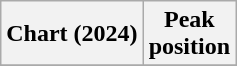<table class="wikitable sortable plainrowheaders" style="text-align:center">
<tr>
<th scope="col">Chart (2024)</th>
<th scope="col">Peak<br>position</th>
</tr>
<tr>
</tr>
</table>
